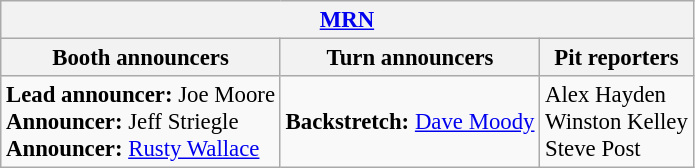<table class="wikitable" style="font-size: 95%">
<tr>
<th colspan="3"><a href='#'>MRN</a></th>
</tr>
<tr>
<th>Booth announcers</th>
<th>Turn announcers</th>
<th>Pit reporters</th>
</tr>
<tr>
<td><strong>Lead announcer:</strong> Joe Moore<br><strong>Announcer:</strong> Jeff Striegle<br><strong>Announcer:</strong> <a href='#'>Rusty Wallace</a></td>
<td><strong>Backstretch:</strong> <a href='#'>Dave Moody</a></td>
<td>Alex Hayden<br>Winston Kelley<br>Steve Post</td>
</tr>
</table>
